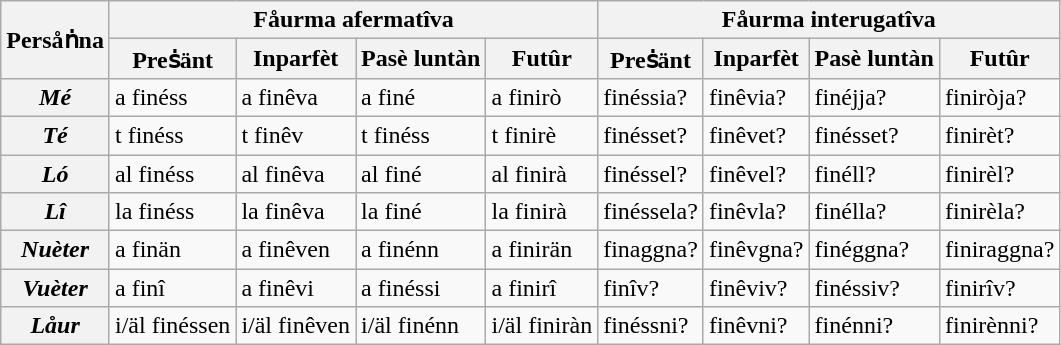<table class="wikitable">
<tr>
<th rowspan="2">Persåṅna</th>
<th colspan="4">Fåurma afermatîva</th>
<th colspan="4">Fåurma interugatîva</th>
</tr>
<tr>
<th>Preṡänt</th>
<th>Inparfèt</th>
<th>Pasè luntàn</th>
<th>Futûr</th>
<th>Preṡänt</th>
<th>Inparfèt</th>
<th>Pasè luntàn</th>
<th>Futûr</th>
</tr>
<tr>
<th><em>Mé</em></th>
<td>a finéss</td>
<td>a finêva</td>
<td>a finé</td>
<td>a finirò</td>
<td>finéssia?</td>
<td>finêvia?</td>
<td>finéjja?</td>
<td>finiròja?</td>
</tr>
<tr>
<th><em>Té</em></th>
<td>t finéss</td>
<td>t finêv</td>
<td>t finéss</td>
<td>t finirè</td>
<td>finésset?</td>
<td>finêvet?</td>
<td>finésset?</td>
<td>finirèt?</td>
</tr>
<tr>
<th><em>Ló</em></th>
<td>al finéss</td>
<td>al finêva</td>
<td>al finé</td>
<td>al finirà</td>
<td>finéssel?</td>
<td>finêvel?</td>
<td>finéll?</td>
<td>finirèl?</td>
</tr>
<tr>
<th><em>Lî</em></th>
<td>la finéss</td>
<td>la finêva</td>
<td>la finé</td>
<td>la finirà</td>
<td>finéssela?</td>
<td>finêvla?</td>
<td>finélla?</td>
<td>finirèla?</td>
</tr>
<tr>
<th><em>Nuèter</em></th>
<td>a finän</td>
<td>a finêven</td>
<td>a finénn</td>
<td>a finirän</td>
<td>finaggna?</td>
<td>finêvgna?</td>
<td>finéggna?</td>
<td>finiraggna?</td>
</tr>
<tr>
<th><em>Vuèter</em></th>
<td>a finî</td>
<td>a finêvi</td>
<td>a finéssi</td>
<td>a finirî</td>
<td>finîv?</td>
<td>finêviv?</td>
<td>finéssiv?</td>
<td>finirîv?</td>
</tr>
<tr>
<th rowspan="2"><em>Låur</em></th>
<td>i/äl finéssen</td>
<td>i/äl finêven</td>
<td>i/äl finénn</td>
<td>i/äl finiràn</td>
<td>finéssni?</td>
<td>finêvni?</td>
<td>finénni?</td>
<td>finirènni?</td>
</tr>
</table>
